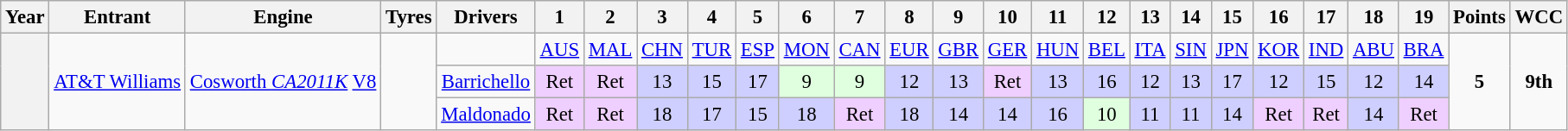<table class="wikitable" style="text-align:center; font-size:95%">
<tr>
<th>Year</th>
<th>Entrant</th>
<th>Engine</th>
<th>Tyres</th>
<th>Drivers</th>
<th>1</th>
<th>2</th>
<th>3</th>
<th>4</th>
<th>5</th>
<th>6</th>
<th>7</th>
<th>8</th>
<th>9</th>
<th>10</th>
<th>11</th>
<th>12</th>
<th>13</th>
<th>14</th>
<th>15</th>
<th>16</th>
<th>17</th>
<th>18</th>
<th>19</th>
<th>Points</th>
<th>WCC</th>
</tr>
<tr>
<th rowspan=3></th>
<td rowspan=3><a href='#'>AT&T Williams</a></td>
<td rowspan=3><a href='#'>Cosworth <em>CA2011K</em></a> <a href='#'>V8</a></td>
<td rowspan=3></td>
<td></td>
<td><a href='#'>AUS</a></td>
<td><a href='#'>MAL</a></td>
<td><a href='#'>CHN</a></td>
<td><a href='#'>TUR</a></td>
<td><a href='#'>ESP</a></td>
<td><a href='#'>MON</a></td>
<td><a href='#'>CAN</a></td>
<td><a href='#'>EUR</a></td>
<td><a href='#'>GBR</a></td>
<td><a href='#'>GER</a></td>
<td><a href='#'>HUN</a></td>
<td><a href='#'>BEL</a></td>
<td><a href='#'>ITA</a></td>
<td><a href='#'>SIN</a></td>
<td><a href='#'>JPN</a></td>
<td><a href='#'>KOR</a></td>
<td><a href='#'>IND</a></td>
<td><a href='#'>ABU</a></td>
<td><a href='#'>BRA</a></td>
<td rowspan=3><strong>5</strong></td>
<td rowspan=3><strong>9th</strong></td>
</tr>
<tr>
<td><a href='#'>Barrichello</a></td>
<td style="background:#efcfff;">Ret</td>
<td style="background:#efcfff;">Ret</td>
<td style="background:#cfcfff;">13</td>
<td style="background:#CFCFFF;">15</td>
<td style="background:#CFCFFF;">17</td>
<td style="background:#dfffdf;">9</td>
<td style="background:#dfffdf;">9</td>
<td style="background:#cfcfff;">12</td>
<td style="background:#cfcfff;">13</td>
<td style="background:#efcfff;">Ret</td>
<td style="background:#cfcfff;">13</td>
<td style="background:#cfcfff;">16</td>
<td style="background:#cfcfff;">12</td>
<td style="background:#cfcfff;">13</td>
<td style="background:#cfcfff;">17</td>
<td style="background:#cfcfff;">12</td>
<td style="background:#cfcfff;">15</td>
<td style="background:#cfcfff;">12</td>
<td style="background:#cfcfff;">14</td>
</tr>
<tr>
<td><a href='#'>Maldonado</a></td>
<td style="background:#efcfff;">Ret</td>
<td style="background:#efcfff;">Ret</td>
<td style="background:#cfcfff;">18</td>
<td style="background:#CFCFFF;">17</td>
<td style="background:#CFCFFF;">15</td>
<td style="background:#CFCFFF;">18 </td>
<td style="background:#efcfff;">Ret</td>
<td style="background:#cfcfff;">18</td>
<td style="background:#cfcfff;">14</td>
<td style="background:#cfcfff;">14</td>
<td style="background:#cfcfff;">16</td>
<td style="background:#dfffdf;">10</td>
<td style="background:#cfcfff;">11</td>
<td style="background:#cfcfff;">11</td>
<td style="background:#cfcfff;">14</td>
<td style="background:#efcfff;">Ret</td>
<td style="background:#efcfff;">Ret</td>
<td style="background:#cfcfff;">14</td>
<td style="background:#efcfff;">Ret</td>
</tr>
</table>
